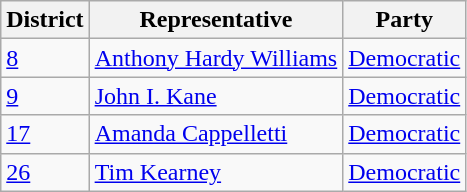<table class="wikitable">
<tr>
<th>District</th>
<th>Representative</th>
<th>Party</th>
</tr>
<tr>
<td><a href='#'>8</a></td>
<td><a href='#'>Anthony Hardy Williams</a></td>
<td><a href='#'>Democratic</a></td>
</tr>
<tr>
<td><a href='#'>9</a></td>
<td><a href='#'>John I. Kane</a></td>
<td><a href='#'>Democratic</a></td>
</tr>
<tr>
<td><a href='#'>17</a></td>
<td><a href='#'>Amanda Cappelletti</a></td>
<td><a href='#'>Democratic</a></td>
</tr>
<tr>
<td><a href='#'>26</a></td>
<td><a href='#'>Tim Kearney</a></td>
<td><a href='#'>Democratic</a></td>
</tr>
</table>
